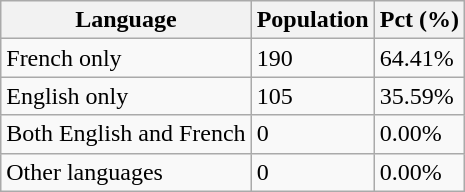<table class="wikitable">
<tr>
<th>Language</th>
<th>Population</th>
<th>Pct (%)</th>
</tr>
<tr>
<td>French only</td>
<td>190</td>
<td>64.41%</td>
</tr>
<tr>
<td>English only</td>
<td>105</td>
<td>35.59%</td>
</tr>
<tr>
<td>Both English and French</td>
<td>0</td>
<td>0.00%</td>
</tr>
<tr>
<td>Other languages</td>
<td>0</td>
<td>0.00%</td>
</tr>
</table>
